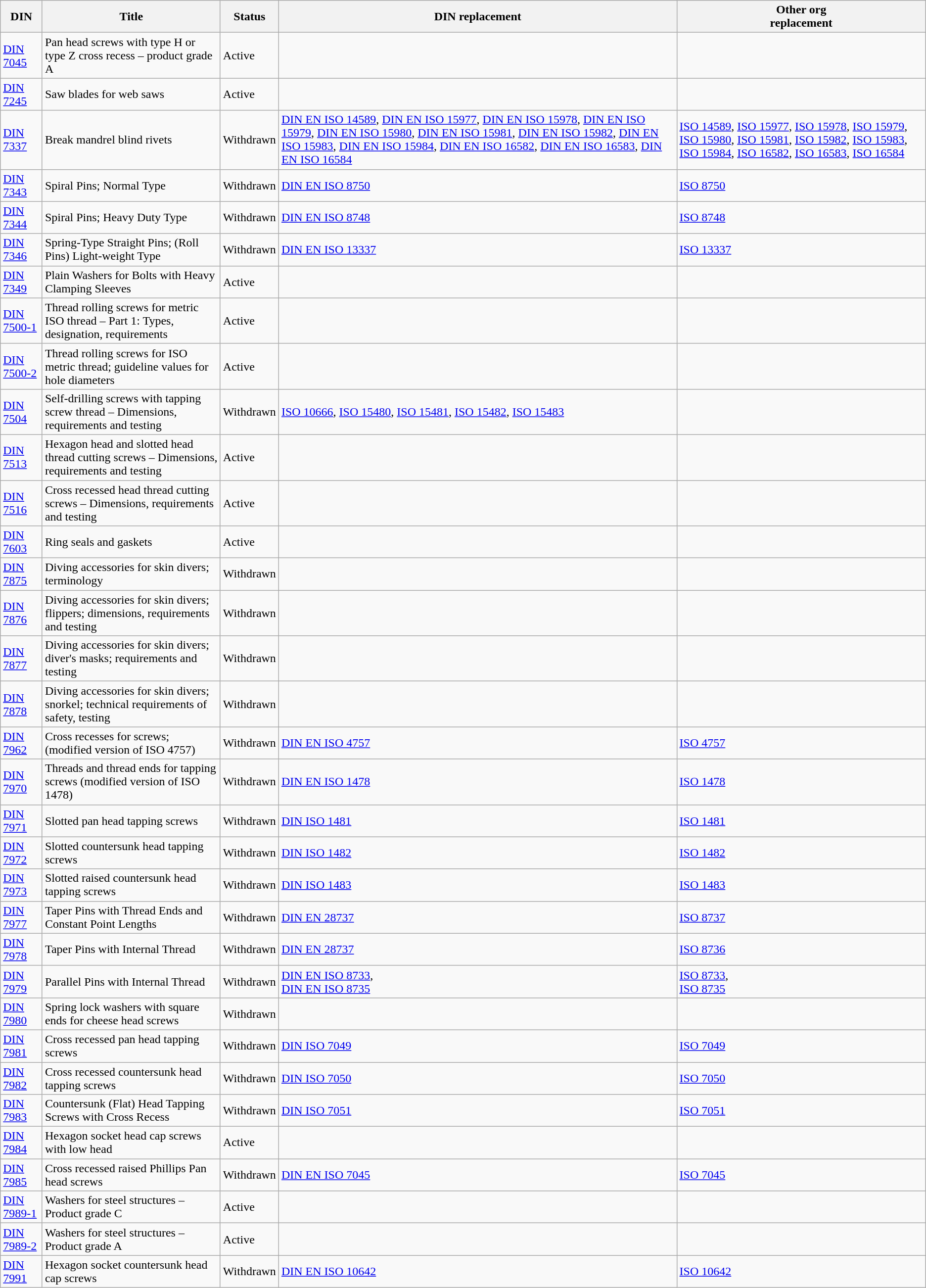<table class="wikitable sortable">
<tr>
<th>DIN</th>
<th>Title</th>
<th>Status</th>
<th>DIN replacement</th>
<th>Other org<br>replacement</th>
</tr>
<tr>
<td><a href='#'>DIN 7045</a></td>
<td>Pan head screws with type H or type Z cross recess – product grade A</td>
<td>Active</td>
<td></td>
<td></td>
</tr>
<tr>
<td><a href='#'>DIN 7245</a></td>
<td>Saw blades for web saws</td>
<td>Active</td>
<td></td>
<td></td>
</tr>
<tr>
<td><a href='#'>DIN 7337</a></td>
<td>Break mandrel blind rivets</td>
<td>Withdrawn</td>
<td><a href='#'>DIN EN ISO 14589</a>, <a href='#'>DIN EN ISO 15977</a>, <a href='#'>DIN EN ISO 15978</a>, <a href='#'>DIN EN ISO 15979</a>, <a href='#'>DIN EN ISO 15980</a>, <a href='#'>DIN EN ISO 15981</a>, <a href='#'>DIN EN ISO 15982</a>, <a href='#'>DIN EN ISO 15983</a>, <a href='#'>DIN EN ISO 15984</a>, <a href='#'>DIN EN ISO 16582</a>, <a href='#'>DIN EN ISO 16583</a>, <a href='#'>DIN EN ISO 16584</a></td>
<td><a href='#'>ISO 14589</a>, <a href='#'>ISO 15977</a>, <a href='#'>ISO 15978</a>, <a href='#'>ISO 15979</a>, <a href='#'>ISO 15980</a>, <a href='#'>ISO 15981</a>, <a href='#'>ISO 15982</a>, <a href='#'>ISO 15983</a>, <a href='#'>ISO 15984</a>, <a href='#'>ISO 16582</a>, <a href='#'>ISO 16583</a>, <a href='#'>ISO 16584</a></td>
</tr>
<tr>
<td><a href='#'>DIN 7343</a></td>
<td>Spiral Pins; Normal Type</td>
<td>Withdrawn</td>
<td><a href='#'>DIN EN ISO 8750</a></td>
<td><a href='#'>ISO 8750</a></td>
</tr>
<tr>
<td><a href='#'>DIN 7344</a></td>
<td>Spiral Pins; Heavy Duty Type</td>
<td>Withdrawn</td>
<td><a href='#'>DIN EN ISO 8748</a></td>
<td><a href='#'>ISO 8748</a></td>
</tr>
<tr>
<td><a href='#'>DIN 7346</a></td>
<td>Spring-Type Straight Pins; (Roll Pins) Light-weight Type</td>
<td>Withdrawn</td>
<td><a href='#'>DIN EN ISO 13337</a></td>
<td><a href='#'>ISO 13337</a></td>
</tr>
<tr>
<td><a href='#'>DIN 7349</a></td>
<td>Plain Washers for Bolts with Heavy Clamping Sleeves</td>
<td>Active</td>
<td></td>
<td></td>
</tr>
<tr>
<td><a href='#'>DIN 7500-1</a></td>
<td>Thread rolling screws for metric ISO thread – Part 1: Types, designation, requirements</td>
<td>Active</td>
<td></td>
<td></td>
</tr>
<tr>
<td><a href='#'>DIN 7500-2</a></td>
<td>Thread rolling screws for ISO metric thread; guideline values for hole diameters</td>
<td>Active</td>
<td></td>
<td></td>
</tr>
<tr>
<td><a href='#'>DIN 7504</a></td>
<td>Self-drilling screws with tapping screw thread – Dimensions, requirements and testing</td>
<td>Withdrawn</td>
<td><a href='#'>ISO 10666</a>, <a href='#'>ISO 15480</a>, <a href='#'>ISO 15481</a>, <a href='#'>ISO 15482</a>, <a href='#'>ISO 15483</a></td>
</tr>
<tr>
<td><a href='#'>DIN 7513</a></td>
<td>Hexagon head and slotted head thread cutting screws – Dimensions, requirements and testing</td>
<td>Active</td>
<td></td>
<td></td>
</tr>
<tr>
<td><a href='#'>DIN 7516</a></td>
<td>Cross recessed head thread cutting screws – Dimensions, requirements and testing</td>
<td>Active</td>
<td></td>
<td></td>
</tr>
<tr>
<td><a href='#'>DIN 7603</a></td>
<td>Ring seals and gaskets</td>
<td>Active</td>
<td></td>
<td></td>
</tr>
<tr>
<td><a href='#'>DIN 7875</a></td>
<td>Diving accessories for skin divers; terminology</td>
<td>Withdrawn</td>
<td></td>
<td></td>
</tr>
<tr>
<td><a href='#'>DIN 7876</a></td>
<td>Diving accessories for skin divers; flippers; dimensions, requirements and testing</td>
<td>Withdrawn</td>
<td></td>
<td></td>
</tr>
<tr>
<td><a href='#'>DIN 7877</a></td>
<td>Diving accessories for skin divers; diver's masks; requirements and testing</td>
<td>Withdrawn</td>
<td></td>
<td></td>
</tr>
<tr>
<td><a href='#'>DIN 7878</a></td>
<td>Diving accessories for skin divers; snorkel; technical requirements of safety, testing</td>
<td>Withdrawn</td>
<td></td>
<td></td>
</tr>
<tr>
<td><a href='#'>DIN 7962</a></td>
<td>Cross recesses for screws; (modified version of ISO 4757)</td>
<td>Withdrawn</td>
<td><a href='#'>DIN EN ISO 4757</a></td>
<td><a href='#'>ISO 4757</a></td>
</tr>
<tr>
<td><a href='#'>DIN 7970</a></td>
<td>Threads and thread ends for tapping screws (modified version of ISO 1478)</td>
<td>Withdrawn</td>
<td><a href='#'>DIN EN ISO 1478</a></td>
<td><a href='#'>ISO 1478</a></td>
</tr>
<tr>
<td><a href='#'>DIN 7971</a></td>
<td>Slotted pan head tapping screws</td>
<td>Withdrawn</td>
<td><a href='#'>DIN ISO 1481</a></td>
<td><a href='#'>ISO 1481</a></td>
</tr>
<tr>
<td><a href='#'>DIN 7972</a></td>
<td>Slotted countersunk head tapping screws</td>
<td>Withdrawn</td>
<td><a href='#'>DIN ISO 1482</a></td>
<td><a href='#'>ISO 1482</a></td>
</tr>
<tr>
<td><a href='#'>DIN 7973</a></td>
<td>Slotted raised countersunk head tapping screws</td>
<td>Withdrawn</td>
<td><a href='#'>DIN ISO 1483</a></td>
<td><a href='#'>ISO 1483</a></td>
</tr>
<tr>
<td><a href='#'>DIN 7977</a></td>
<td>Taper Pins with Thread Ends and Constant Point Lengths</td>
<td>Withdrawn</td>
<td><a href='#'>DIN EN 28737</a></td>
<td><a href='#'>ISO 8737</a></td>
</tr>
<tr>
<td><a href='#'>DIN 7978</a></td>
<td>Taper Pins with Internal Thread</td>
<td>Withdrawn</td>
<td><a href='#'>DIN EN 28737</a></td>
<td><a href='#'>ISO 8736</a></td>
</tr>
<tr>
<td><a href='#'>DIN 7979</a></td>
<td>Parallel Pins with Internal Thread</td>
<td>Withdrawn</td>
<td><a href='#'>DIN EN ISO 8733</a>,<br><a href='#'>DIN EN ISO 8735</a></td>
<td><a href='#'>ISO 8733</a>,<br><a href='#'>ISO 8735</a></td>
</tr>
<tr>
<td><a href='#'>DIN 7980</a></td>
<td>Spring lock washers with square ends for cheese head screws</td>
<td>Withdrawn</td>
<td></td>
<td></td>
</tr>
<tr>
<td><a href='#'>DIN 7981</a></td>
<td>Cross recessed pan head tapping screws</td>
<td>Withdrawn</td>
<td><a href='#'>DIN ISO 7049</a></td>
<td><a href='#'>ISO 7049</a></td>
</tr>
<tr>
<td><a href='#'>DIN 7982</a></td>
<td>Cross recessed countersunk head tapping screws</td>
<td>Withdrawn</td>
<td><a href='#'>DIN ISO 7050</a></td>
<td><a href='#'>ISO 7050</a></td>
</tr>
<tr>
<td><a href='#'>DIN 7983</a></td>
<td>Countersunk (Flat) Head Tapping Screws with Cross Recess</td>
<td>Withdrawn</td>
<td><a href='#'>DIN ISO 7051</a></td>
<td><a href='#'>ISO 7051</a></td>
</tr>
<tr>
<td><a href='#'>DIN 7984</a></td>
<td>Hexagon socket head cap screws with low head</td>
<td>Active</td>
<td></td>
<td></td>
</tr>
<tr>
<td><a href='#'>DIN 7985</a></td>
<td>Cross recessed raised Phillips Pan head screws</td>
<td>Withdrawn</td>
<td><a href='#'>DIN EN ISO 7045</a></td>
<td><a href='#'>ISO 7045</a></td>
</tr>
<tr>
<td><a href='#'>DIN 7989-1</a></td>
<td>Washers for steel structures – Product grade C</td>
<td>Active</td>
<td></td>
<td></td>
</tr>
<tr>
<td><a href='#'>DIN 7989-2</a></td>
<td>Washers for steel structures – Product grade A</td>
<td>Active</td>
<td></td>
<td></td>
</tr>
<tr>
<td><a href='#'>DIN 7991</a></td>
<td>Hexagon socket countersunk head cap screws</td>
<td>Withdrawn</td>
<td><a href='#'>DIN EN ISO 10642</a></td>
<td><a href='#'>ISO 10642</a></td>
</tr>
</table>
